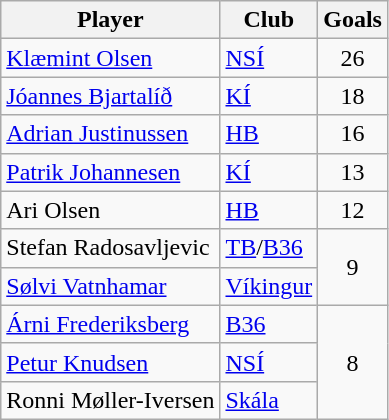<table class="wikitable">
<tr>
<th>Player</th>
<th>Club</th>
<th>Goals</th>
</tr>
<tr>
<td> <a href='#'>Klæmint Olsen</a></td>
<td><a href='#'>NSÍ</a></td>
<td style="text-align:center">26</td>
</tr>
<tr>
<td> <a href='#'>Jóannes Bjartalíð</a></td>
<td><a href='#'>KÍ</a></td>
<td style="text-align:center">18</td>
</tr>
<tr>
<td> <a href='#'>Adrian Justinussen</a></td>
<td><a href='#'>HB</a></td>
<td style="text-align:center">16</td>
</tr>
<tr>
<td> <a href='#'>Patrik Johannesen</a></td>
<td><a href='#'>KÍ</a></td>
<td style="text-align:center">13</td>
</tr>
<tr>
<td> Ari Olsen</td>
<td><a href='#'>HB</a></td>
<td style="text-align:center">12</td>
</tr>
<tr>
<td> Stefan Radosavljevic</td>
<td><a href='#'>TB</a>/<a href='#'>B36</a></td>
<td style="text-align:center" rowspan=2>9</td>
</tr>
<tr>
<td> <a href='#'>Sølvi Vatnhamar</a></td>
<td><a href='#'>Víkingur</a></td>
</tr>
<tr>
<td> <a href='#'>Árni Frederiksberg</a></td>
<td><a href='#'>B36</a></td>
<td style="text-align:center" rowspan=3>8</td>
</tr>
<tr>
<td> <a href='#'>Petur Knudsen</a></td>
<td><a href='#'>NSÍ</a></td>
</tr>
<tr>
<td> Ronni Møller-Iversen</td>
<td><a href='#'>Skála</a></td>
</tr>
</table>
